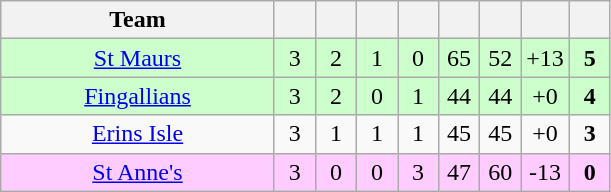<table class="wikitable" style="text-align:center">
<tr>
<th style="width:175px;">Team</th>
<th width="20"></th>
<th width="20"></th>
<th width="20"></th>
<th width="20"></th>
<th width="20"></th>
<th width="20"></th>
<th width="20"></th>
<th width="20"></th>
</tr>
<tr style="background:#cfc;">
<td><a href='#'>St Maurs</a></td>
<td>3</td>
<td>2</td>
<td>1</td>
<td>0</td>
<td>65</td>
<td>52</td>
<td>+13</td>
<td><strong>5</strong></td>
</tr>
<tr style="background:#cfc;">
<td><a href='#'>Fingallians</a></td>
<td>3</td>
<td>2</td>
<td>0</td>
<td>1</td>
<td>44</td>
<td>44</td>
<td>+0</td>
<td><strong>4</strong></td>
</tr>
<tr>
<td><a href='#'>Erins Isle</a></td>
<td>3</td>
<td>1</td>
<td>1</td>
<td>1</td>
<td>45</td>
<td>45</td>
<td>+0</td>
<td><strong>3</strong></td>
</tr>
<tr style="background:#fcf;">
<td><a href='#'>St Anne's</a></td>
<td>3</td>
<td>0</td>
<td>0</td>
<td>3</td>
<td>47</td>
<td>60</td>
<td>-13</td>
<td><strong>0</strong></td>
</tr>
</table>
